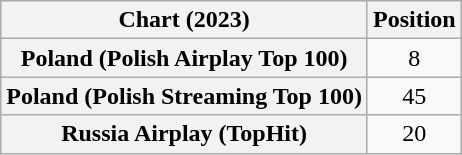<table class="wikitable plainrowheaders" style="text-align:center">
<tr>
<th scope="col">Chart (2023)</th>
<th scope="col">Position</th>
</tr>
<tr>
<th scope="row">Poland (Polish Airplay Top 100)</th>
<td>8</td>
</tr>
<tr>
<th scope="row">Poland (Polish Streaming Top 100)</th>
<td>45</td>
</tr>
<tr>
<th scope="row">Russia Airplay (TopHit)</th>
<td>20</td>
</tr>
</table>
